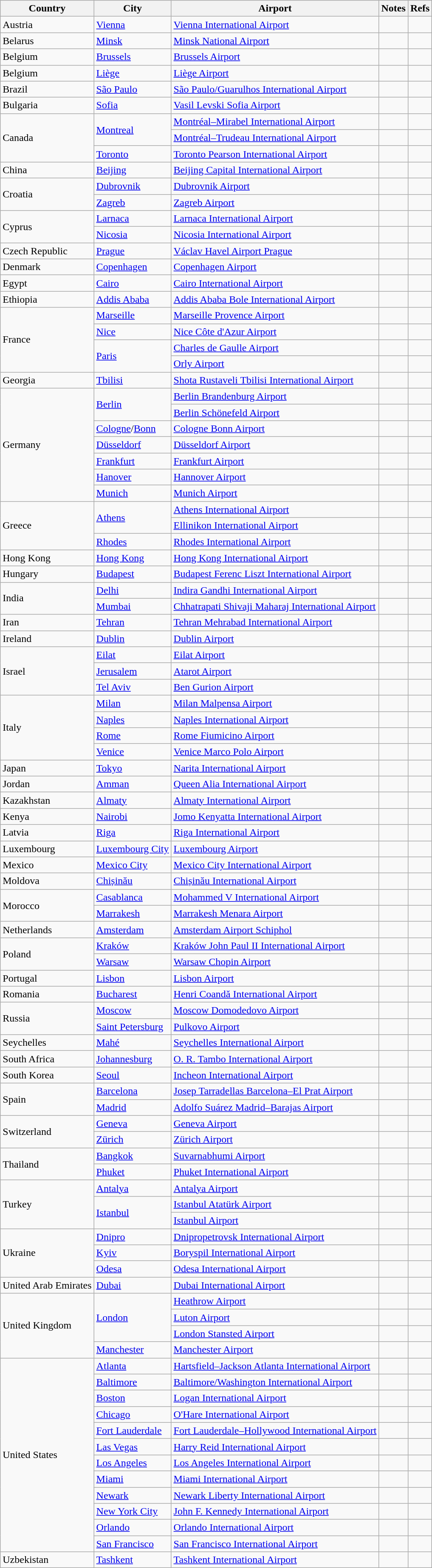<table class="wikitable sortable">
<tr>
<th>Country</th>
<th>City</th>
<th>Airport</th>
<th>Notes</th>
<th class="unsortable">Refs</th>
</tr>
<tr>
<td>Austria</td>
<td><a href='#'>Vienna</a></td>
<td><a href='#'>Vienna International Airport</a></td>
<td align=center></td>
<td align=center></td>
</tr>
<tr>
<td>Belarus</td>
<td><a href='#'>Minsk</a></td>
<td><a href='#'>Minsk National Airport</a></td>
<td></td>
<td align=center></td>
</tr>
<tr>
<td>Belgium</td>
<td><a href='#'>Brussels</a></td>
<td><a href='#'>Brussels Airport</a></td>
<td></td>
<td align=center></td>
</tr>
<tr>
<td>Belgium</td>
<td><a href='#'>Liège</a></td>
<td><a href='#'>Liège Airport</a></td>
<td></td>
<td align=center></td>
</tr>
<tr>
<td>Brazil</td>
<td><a href='#'>São Paulo</a></td>
<td><a href='#'>São Paulo/Guarulhos International Airport</a></td>
<td></td>
<td align=center></td>
</tr>
<tr>
<td>Bulgaria</td>
<td><a href='#'>Sofia</a></td>
<td><a href='#'>Vasil Levski Sofia Airport</a></td>
<td align=center></td>
<td align=center></td>
</tr>
<tr>
<td rowspan="3">Canada</td>
<td rowspan="2"><a href='#'>Montreal</a></td>
<td><a href='#'>Montréal–Mirabel International Airport</a></td>
<td></td>
<td align=center></td>
</tr>
<tr>
<td><a href='#'>Montréal–Trudeau International Airport</a></td>
<td></td>
<td align=center></td>
</tr>
<tr>
<td><a href='#'>Toronto</a></td>
<td><a href='#'>Toronto Pearson International Airport</a></td>
<td></td>
<td align=center></td>
</tr>
<tr>
<td>China</td>
<td><a href='#'>Beijing</a></td>
<td><a href='#'>Beijing Capital International Airport</a></td>
<td></td>
<td align=center></td>
</tr>
<tr>
<td rowspan="2">Croatia</td>
<td><a href='#'>Dubrovnik</a></td>
<td><a href='#'>Dubrovnik Airport</a></td>
<td></td>
<td align=center></td>
</tr>
<tr>
<td><a href='#'>Zagreb</a></td>
<td><a href='#'>Zagreb Airport</a></td>
<td></td>
<td align=center></td>
</tr>
<tr>
<td rowspan="2">Cyprus</td>
<td><a href='#'>Larnaca</a></td>
<td><a href='#'>Larnaca International Airport</a></td>
<td align="center"></td>
<td></td>
</tr>
<tr>
<td><a href='#'>Nicosia</a></td>
<td><a href='#'>Nicosia International Airport</a></td>
<td></td>
<td align=center></td>
</tr>
<tr>
<td>Czech Republic</td>
<td><a href='#'>Prague</a></td>
<td><a href='#'>Václav Havel Airport Prague</a></td>
<td align=center></td>
<td align=center></td>
</tr>
<tr>
<td>Denmark</td>
<td><a href='#'>Copenhagen</a></td>
<td><a href='#'>Copenhagen Airport</a></td>
<td></td>
<td align=center></td>
</tr>
<tr>
<td>Egypt</td>
<td><a href='#'>Cairo</a></td>
<td><a href='#'>Cairo International Airport</a></td>
<td></td>
<td align=center></td>
</tr>
<tr>
<td>Ethiopia</td>
<td><a href='#'>Addis Ababa</a></td>
<td><a href='#'>Addis Ababa Bole International Airport</a></td>
<td></td>
<td align=center></td>
</tr>
<tr>
<td rowspan="4">France</td>
<td><a href='#'>Marseille</a></td>
<td><a href='#'>Marseille Provence Airport</a></td>
<td></td>
<td align=center></td>
</tr>
<tr>
<td><a href='#'>Nice</a></td>
<td><a href='#'>Nice Côte d'Azur Airport</a></td>
<td align=center></td>
<td align=center></td>
</tr>
<tr>
<td rowspan="2"><a href='#'>Paris</a></td>
<td><a href='#'>Charles de Gaulle Airport</a></td>
<td align=center></td>
<td align=center></td>
</tr>
<tr>
<td><a href='#'>Orly Airport</a></td>
<td></td>
<td align=center></td>
</tr>
<tr>
<td>Georgia</td>
<td><a href='#'>Tbilisi</a></td>
<td><a href='#'>Shota Rustaveli Tbilisi International Airport</a></td>
<td></td>
<td align=center></td>
</tr>
<tr>
<td rowspan="7">Germany</td>
<td rowspan="2"><a href='#'>Berlin</a></td>
<td><a href='#'>Berlin Brandenburg Airport</a></td>
<td align=center></td>
<td align=center></td>
</tr>
<tr>
<td><a href='#'>Berlin Schönefeld Airport</a></td>
<td></td>
<td align=center></td>
</tr>
<tr>
<td><a href='#'>Cologne</a>/<a href='#'>Bonn</a></td>
<td><a href='#'>Cologne Bonn Airport</a></td>
<td></td>
<td align=center></td>
</tr>
<tr>
<td><a href='#'>Düsseldorf</a></td>
<td><a href='#'>Düsseldorf Airport</a></td>
<td></td>
<td align=center></td>
</tr>
<tr>
<td><a href='#'>Frankfurt</a></td>
<td><a href='#'>Frankfurt Airport</a></td>
<td align=center></td>
<td align=center></td>
</tr>
<tr>
<td><a href='#'>Hanover</a></td>
<td><a href='#'>Hannover Airport</a></td>
<td></td>
<td align=center></td>
</tr>
<tr>
<td><a href='#'>Munich</a></td>
<td><a href='#'>Munich Airport</a></td>
<td align=center></td>
<td align=center></td>
</tr>
<tr>
<td rowspan="3">Greece</td>
<td rowspan="2"><a href='#'>Athens</a></td>
<td><a href='#'>Athens International Airport</a></td>
<td align=center></td>
<td align=center></td>
</tr>
<tr>
<td><a href='#'>Ellinikon International Airport</a></td>
<td></td>
<td align=center></td>
</tr>
<tr>
<td><a href='#'>Rhodes</a></td>
<td><a href='#'>Rhodes International Airport</a></td>
<td></td>
<td align=center></td>
</tr>
<tr>
<td>Hong Kong</td>
<td><a href='#'>Hong Kong</a></td>
<td><a href='#'>Hong Kong International Airport</a></td>
<td></td>
<td align=center></td>
</tr>
<tr>
<td>Hungary</td>
<td><a href='#'>Budapest</a></td>
<td><a href='#'>Budapest Ferenc Liszt International Airport</a></td>
<td align=center></td>
<td align=center></td>
</tr>
<tr>
<td rowspan="2">India</td>
<td><a href='#'>Delhi</a></td>
<td><a href='#'>Indira Gandhi International Airport</a></td>
<td></td>
<td align=center></td>
</tr>
<tr>
<td><a href='#'>Mumbai</a></td>
<td><a href='#'>Chhatrapati Shivaji Maharaj International Airport</a></td>
<td></td>
<td align=center></td>
</tr>
<tr>
<td>Iran</td>
<td><a href='#'>Tehran</a></td>
<td><a href='#'>Tehran Mehrabad International Airport</a></td>
<td></td>
<td align=center></td>
</tr>
<tr>
<td>Ireland</td>
<td><a href='#'>Dublin</a></td>
<td><a href='#'>Dublin Airport</a></td>
<td></td>
<td align=center></td>
</tr>
<tr>
<td rowspan="3">Israel</td>
<td><a href='#'>Eilat</a></td>
<td><a href='#'>Eilat Airport</a></td>
<td></td>
<td align=center></td>
</tr>
<tr>
<td><a href='#'>Jerusalem</a></td>
<td><a href='#'>Atarot Airport</a></td>
<td></td>
<td align=center></td>
</tr>
<tr>
<td><a href='#'>Tel Aviv</a></td>
<td><a href='#'>Ben Gurion Airport</a></td>
<td></td>
<td align=center></td>
</tr>
<tr>
<td rowspan="4">Italy</td>
<td><a href='#'>Milan</a></td>
<td><a href='#'>Milan Malpensa Airport</a></td>
<td align=center></td>
<td align=center></td>
</tr>
<tr>
<td><a href='#'>Naples</a></td>
<td><a href='#'>Naples International Airport</a></td>
<td></td>
<td align=center></td>
</tr>
<tr>
<td><a href='#'>Rome</a></td>
<td><a href='#'>Rome Fiumicino Airport</a></td>
<td align=center></td>
<td align=center></td>
</tr>
<tr>
<td><a href='#'>Venice</a></td>
<td><a href='#'>Venice Marco Polo Airport</a></td>
<td></td>
<td align=center></td>
</tr>
<tr>
<td>Japan</td>
<td><a href='#'>Tokyo</a></td>
<td><a href='#'>Narita International Airport</a></td>
<td align=center></td>
<td align=center></td>
</tr>
<tr>
<td>Jordan</td>
<td><a href='#'>Amman</a></td>
<td><a href='#'>Queen Alia International Airport</a></td>
<td></td>
<td align=center></td>
</tr>
<tr>
<td>Kazakhstan</td>
<td><a href='#'>Almaty</a></td>
<td><a href='#'>Almaty International Airport</a></td>
<td></td>
<td align=center></td>
</tr>
<tr>
<td>Kenya</td>
<td><a href='#'>Nairobi</a></td>
<td><a href='#'>Jomo Kenyatta International Airport</a></td>
<td></td>
<td align=center></td>
</tr>
<tr>
<td>Latvia</td>
<td><a href='#'>Riga</a></td>
<td><a href='#'>Riga International Airport</a></td>
<td></td>
<td align=center></td>
</tr>
<tr>
<td>Luxembourg</td>
<td><a href='#'>Luxembourg City</a></td>
<td><a href='#'>Luxembourg Airport</a></td>
<td></td>
<td align=center></td>
</tr>
<tr>
<td>Mexico</td>
<td><a href='#'>Mexico City</a></td>
<td><a href='#'>Mexico City International Airport</a></td>
<td></td>
<td align=center></td>
</tr>
<tr>
<td>Moldova</td>
<td><a href='#'>Chișinău</a></td>
<td><a href='#'>Chișinău International Airport</a></td>
<td></td>
<td align=center></td>
</tr>
<tr>
<td rowspan="2">Morocco</td>
<td><a href='#'>Casablanca</a></td>
<td><a href='#'>Mohammed V International Airport</a></td>
<td></td>
<td align=center></td>
</tr>
<tr>
<td><a href='#'>Marrakesh</a></td>
<td><a href='#'>Marrakesh Menara Airport</a></td>
<td></td>
<td align=center></td>
</tr>
<tr>
<td>Netherlands</td>
<td><a href='#'>Amsterdam</a></td>
<td><a href='#'>Amsterdam Airport Schiphol</a></td>
<td align=center></td>
<td align=center></td>
</tr>
<tr>
<td rowspan="2">Poland</td>
<td><a href='#'>Kraków</a></td>
<td><a href='#'>Kraków John Paul II International Airport</a></td>
<td></td>
<td align=center></td>
</tr>
<tr>
<td><a href='#'>Warsaw</a></td>
<td><a href='#'>Warsaw Chopin Airport</a></td>
<td></td>
<td align=center></td>
</tr>
<tr>
<td>Portugal</td>
<td><a href='#'>Lisbon</a></td>
<td><a href='#'>Lisbon Airport</a></td>
<td align=center></td>
<td align=center></td>
</tr>
<tr>
<td>Romania</td>
<td><a href='#'>Bucharest</a></td>
<td><a href='#'>Henri Coandă International Airport</a></td>
<td align=center></td>
<td align=center></td>
</tr>
<tr>
<td rowspan="2">Russia</td>
<td><a href='#'>Moscow</a></td>
<td><a href='#'>Moscow Domodedovo Airport</a></td>
<td></td>
<td align=center></td>
</tr>
<tr>
<td><a href='#'>Saint Petersburg</a></td>
<td><a href='#'>Pulkovo Airport</a></td>
<td></td>
<td align=center></td>
</tr>
<tr>
<td>Seychelles</td>
<td><a href='#'>Mahé</a></td>
<td><a href='#'>Seychelles International Airport</a></td>
<td></td>
<td align=center></td>
</tr>
<tr>
<td>South Africa</td>
<td><a href='#'>Johannesburg</a></td>
<td><a href='#'>O. R. Tambo International Airport</a></td>
<td></td>
<td align=center></td>
</tr>
<tr>
<td>South Korea</td>
<td><a href='#'>Seoul</a></td>
<td><a href='#'>Incheon International Airport</a></td>
<td></td>
<td align=center></td>
</tr>
<tr>
<td rowspan="2">Spain</td>
<td><a href='#'>Barcelona</a></td>
<td><a href='#'>Josep Tarradellas Barcelona–El Prat Airport</a></td>
<td align=center></td>
<td align=center></td>
</tr>
<tr>
<td><a href='#'>Madrid</a></td>
<td><a href='#'>Adolfo Suárez Madrid–Barajas Airport</a></td>
<td align=center></td>
<td align=center></td>
</tr>
<tr>
<td rowspan="2">Switzerland</td>
<td><a href='#'>Geneva</a></td>
<td><a href='#'>Geneva Airport</a></td>
<td align=center></td>
<td align=center></td>
</tr>
<tr>
<td><a href='#'>Zürich</a></td>
<td><a href='#'>Zürich Airport</a></td>
<td align=center></td>
<td align=center></td>
</tr>
<tr>
<td rowspan="2">Thailand</td>
<td><a href='#'>Bangkok</a></td>
<td><a href='#'>Suvarnabhumi Airport</a></td>
<td align=center></td>
<td align=center></td>
</tr>
<tr>
<td><a href='#'>Phuket</a></td>
<td><a href='#'>Phuket International Airport</a></td>
<td align=center></td>
<td align=center></td>
</tr>
<tr>
<td rowspan="3">Turkey</td>
<td><a href='#'>Antalya</a></td>
<td><a href='#'>Antalya Airport</a></td>
<td></td>
<td align=center></td>
</tr>
<tr>
<td rowspan="2"><a href='#'>Istanbul</a></td>
<td><a href='#'>Istanbul Atatürk Airport</a></td>
<td></td>
<td align=center></td>
</tr>
<tr>
<td><a href='#'>Istanbul Airport</a></td>
<td></td>
<td align=center></td>
</tr>
<tr>
<td rowspan="3">Ukraine</td>
<td><a href='#'>Dnipro</a></td>
<td><a href='#'>Dnipropetrovsk International Airport</a></td>
<td></td>
<td align=center></td>
</tr>
<tr>
<td><a href='#'>Kyiv</a></td>
<td><a href='#'>Boryspil International Airport</a></td>
<td></td>
<td align=center></td>
</tr>
<tr>
<td><a href='#'>Odesa</a></td>
<td><a href='#'>Odesa International Airport</a></td>
<td></td>
<td align=center></td>
</tr>
<tr>
<td>United Arab Emirates</td>
<td><a href='#'>Dubai</a></td>
<td><a href='#'>Dubai International Airport</a></td>
<td align=center></td>
<td align=center></td>
</tr>
<tr>
<td rowspan="4">United Kingdom</td>
<td rowspan="3"><a href='#'>London</a></td>
<td><a href='#'>Heathrow Airport</a></td>
<td align=center></td>
<td align=center></td>
</tr>
<tr>
<td><a href='#'>Luton Airport</a></td>
<td align=center></td>
<td align=center></td>
</tr>
<tr>
<td><a href='#'>London Stansted Airport</a></td>
<td></td>
<td align=center></td>
</tr>
<tr>
<td><a href='#'>Manchester</a></td>
<td><a href='#'>Manchester Airport</a></td>
<td></td>
<td align=center></td>
</tr>
<tr>
<td rowspan="12">United States</td>
<td><a href='#'>Atlanta</a></td>
<td><a href='#'>Hartsfield–Jackson Atlanta International Airport</a></td>
<td></td>
<td align=center></td>
</tr>
<tr>
<td><a href='#'>Baltimore</a></td>
<td><a href='#'>Baltimore/Washington International Airport</a></td>
<td></td>
<td align=center></td>
</tr>
<tr>
<td><a href='#'>Boston</a></td>
<td><a href='#'>Logan International Airport</a></td>
<td align=center></td>
<td align=center></td>
</tr>
<tr>
<td><a href='#'>Chicago</a></td>
<td><a href='#'>O'Hare International Airport</a></td>
<td></td>
<td align=center></td>
</tr>
<tr>
<td><a href='#'>Fort Lauderdale</a></td>
<td><a href='#'>Fort Lauderdale–Hollywood International Airport</a></td>
<td></td>
<td align=center></td>
</tr>
<tr>
<td><a href='#'>Las Vegas</a></td>
<td><a href='#'>Harry Reid International Airport</a></td>
<td></td>
<td align=center></td>
</tr>
<tr>
<td><a href='#'>Los Angeles</a></td>
<td><a href='#'>Los Angeles International Airport</a></td>
<td align=center></td>
<td align=center></td>
</tr>
<tr>
<td><a href='#'>Miami</a></td>
<td><a href='#'>Miami International Airport</a></td>
<td align=center></td>
<td align=center></td>
</tr>
<tr>
<td><a href='#'>Newark</a></td>
<td><a href='#'>Newark Liberty International Airport</a></td>
<td align=center></td>
<td align=center></td>
</tr>
<tr>
<td><a href='#'>New York City</a></td>
<td><a href='#'>John F. Kennedy International Airport</a></td>
<td align=center></td>
<td align=center></td>
</tr>
<tr>
<td><a href='#'>Orlando</a></td>
<td><a href='#'>Orlando International Airport</a></td>
<td></td>
<td align=center></td>
</tr>
<tr>
<td><a href='#'>San Francisco</a></td>
<td><a href='#'>San Francisco International Airport</a></td>
<td></td>
<td align=center></td>
</tr>
<tr>
<td>Uzbekistan</td>
<td><a href='#'>Tashkent</a></td>
<td><a href='#'>Tashkent International Airport</a></td>
<td></td>
<td align=center></td>
</tr>
</table>
